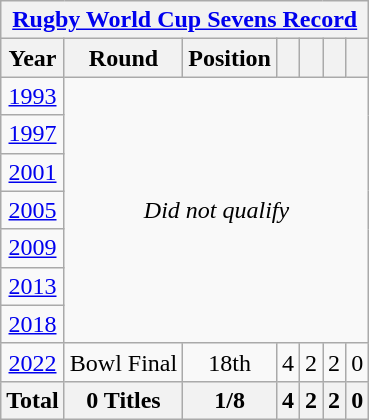<table class="wikitable" style="text-align: center;">
<tr>
<th colspan=7><a href='#'>Rugby World Cup Sevens Record</a></th>
</tr>
<tr>
<th>Year</th>
<th>Round</th>
<th>Position</th>
<th></th>
<th></th>
<th></th>
<th></th>
</tr>
<tr>
<td> <a href='#'>1993</a></td>
<td colspan=6 rowspan=7><em>Did not qualify</em></td>
</tr>
<tr>
<td> <a href='#'>1997</a></td>
</tr>
<tr>
<td> <a href='#'>2001</a></td>
</tr>
<tr>
<td> <a href='#'>2005</a></td>
</tr>
<tr>
<td> <a href='#'>2009</a></td>
</tr>
<tr>
<td> <a href='#'>2013</a></td>
</tr>
<tr>
<td> <a href='#'>2018</a></td>
</tr>
<tr>
<td> <a href='#'>2022</a></td>
<td>Bowl Final</td>
<td>18th</td>
<td>4</td>
<td>2</td>
<td>2</td>
<td>0</td>
</tr>
<tr>
<th>Total</th>
<th>0 Titles</th>
<th>1/8</th>
<th>4</th>
<th>2</th>
<th>2</th>
<th>0</th>
</tr>
</table>
